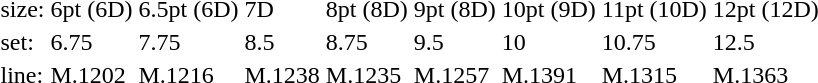<table style="margin-left:40px;">
<tr>
<td>size:</td>
<td>6pt (6D)</td>
<td>6.5pt (6D)</td>
<td>7D</td>
<td>8pt (8D)</td>
<td>9pt (8D)</td>
<td>10pt (9D)</td>
<td>11pt (10D)</td>
<td>12pt (12D)</td>
</tr>
<tr>
<td>set:</td>
<td>6.75</td>
<td>7.75</td>
<td>8.5</td>
<td>8.75</td>
<td>9.5</td>
<td>10</td>
<td>10.75</td>
<td>12.5</td>
</tr>
<tr>
<td>line:</td>
<td>M.1202</td>
<td>M.1216</td>
<td>M.1238</td>
<td>M.1235</td>
<td>M.1257</td>
<td>M.1391</td>
<td>M.1315</td>
<td>M.1363</td>
</tr>
</table>
